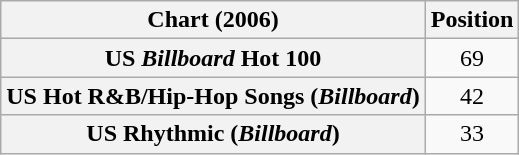<table class="wikitable sortable plainrowheaders" style="text-align:center">
<tr>
<th>Chart (2006)</th>
<th>Position</th>
</tr>
<tr>
<th scope="row">US <em>Billboard</em> Hot 100</th>
<td style="text-align:center;">69</td>
</tr>
<tr>
<th scope="row">US Hot R&B/Hip-Hop Songs (<em>Billboard</em>)</th>
<td style="text-align:center;">42</td>
</tr>
<tr>
<th scope="row">US Rhythmic (<em>Billboard</em>)</th>
<td style="text-align:center">33</td>
</tr>
</table>
